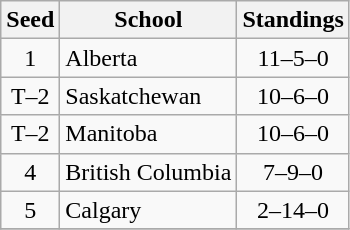<table class="wikitable">
<tr>
<th>Seed</th>
<th>School</th>
<th>Standings</th>
</tr>
<tr>
<td style="text-align:center">1</td>
<td>Alberta</td>
<td style="text-align:center">11–5–0</td>
</tr>
<tr>
<td style="text-align:center">T–2</td>
<td>Saskatchewan</td>
<td style="text-align:center">10–6–0</td>
</tr>
<tr>
<td style="text-align:center">T–2</td>
<td>Manitoba</td>
<td style="text-align:center">10–6–0</td>
</tr>
<tr>
<td style="text-align:center">4</td>
<td>British Columbia</td>
<td style="text-align:center">7–9–0</td>
</tr>
<tr>
<td style="text-align:center">5</td>
<td>Calgary</td>
<td style="text-align:center">2–14–0</td>
</tr>
<tr>
</tr>
</table>
